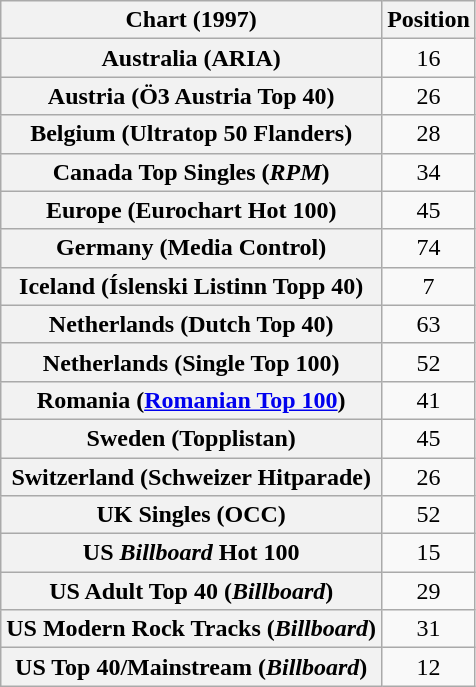<table class="wikitable sortable plainrowheaders" style="text-align:center">
<tr>
<th>Chart (1997)</th>
<th>Position</th>
</tr>
<tr>
<th scope="row">Australia (ARIA)</th>
<td>16</td>
</tr>
<tr>
<th scope="row">Austria (Ö3 Austria Top 40)</th>
<td>26</td>
</tr>
<tr>
<th scope="row">Belgium (Ultratop 50 Flanders)</th>
<td>28</td>
</tr>
<tr>
<th scope="row">Canada Top Singles (<em>RPM</em>)</th>
<td>34</td>
</tr>
<tr>
<th scope="row">Europe (Eurochart Hot 100)</th>
<td>45</td>
</tr>
<tr>
<th scope="row">Germany (Media Control)</th>
<td>74</td>
</tr>
<tr>
<th scope="row">Iceland (Íslenski Listinn Topp 40)</th>
<td>7</td>
</tr>
<tr>
<th scope="row">Netherlands (Dutch Top 40)</th>
<td>63</td>
</tr>
<tr>
<th scope="row">Netherlands (Single Top 100)</th>
<td>52</td>
</tr>
<tr>
<th scope="row">Romania (<a href='#'>Romanian Top 100</a>)</th>
<td>41</td>
</tr>
<tr>
<th scope="row">Sweden (Topplistan)</th>
<td>45</td>
</tr>
<tr>
<th scope="row">Switzerland (Schweizer Hitparade)</th>
<td>26</td>
</tr>
<tr>
<th scope="row">UK Singles (OCC)</th>
<td>52</td>
</tr>
<tr>
<th scope="row">US <em>Billboard</em> Hot 100</th>
<td>15</td>
</tr>
<tr>
<th scope="row">US Adult Top 40 (<em>Billboard</em>)</th>
<td>29</td>
</tr>
<tr>
<th scope="row">US Modern Rock Tracks (<em>Billboard</em>)</th>
<td>31</td>
</tr>
<tr>
<th scope="row">US Top 40/Mainstream (<em>Billboard</em>)</th>
<td>12</td>
</tr>
</table>
